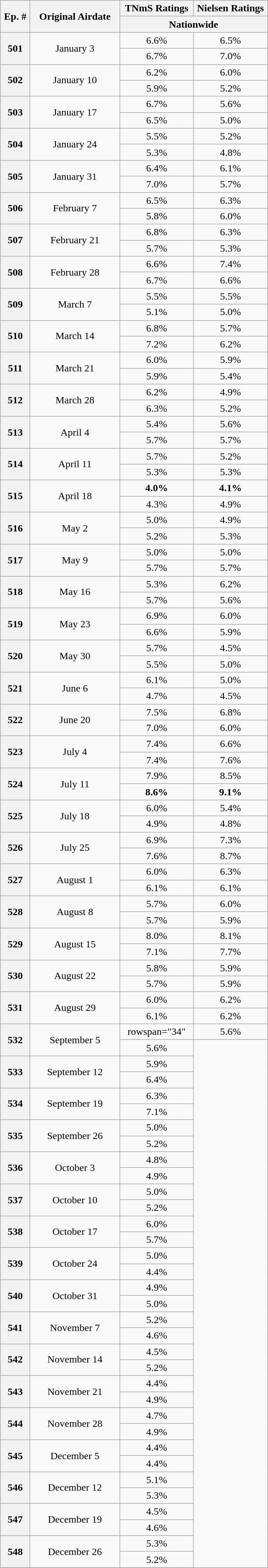<table class="wikitable" style="text-align:center;">
<tr>
<th rowspan="2" style="width:40px;">Ep. #</th>
<th rowspan="2" style="width:135px;">Original Airdate</th>
<th width=110><strong>TNmS Ratings</strong></th>
<th width=110><strong>Nielsen Ratings</strong></th>
</tr>
<tr>
<th colspan="2"><strong>Nationwide</strong></th>
</tr>
<tr>
<th rowspan="2">501</th>
<td rowspan="2">January 3</td>
<td>6.6%</td>
<td>6.5%</td>
</tr>
<tr>
<td>6.7%</td>
<td>7.0%</td>
</tr>
<tr>
<th rowspan="2">502</th>
<td rowspan="2">January 10</td>
<td>6.2%</td>
<td>6.0%</td>
</tr>
<tr>
<td>5.9%</td>
<td>5.2%</td>
</tr>
<tr>
<th rowspan="2">503</th>
<td rowspan="2">January 17</td>
<td>6.7%</td>
<td>5.6%</td>
</tr>
<tr>
<td>6.5%</td>
<td>5.0%</td>
</tr>
<tr>
<th rowspan="2">504</th>
<td rowspan="2">January 24</td>
<td>5.5%</td>
<td>5.2%</td>
</tr>
<tr>
<td>5.3%</td>
<td>4.8%</td>
</tr>
<tr>
<th rowspan="2">505</th>
<td rowspan="2">January 31</td>
<td>6.4%</td>
<td>6.1%</td>
</tr>
<tr>
<td>7.0%</td>
<td>5.7%</td>
</tr>
<tr>
<th rowspan="2">506</th>
<td rowspan="2">February 7</td>
<td>6.5%</td>
<td>6.3%</td>
</tr>
<tr>
<td>5.8%</td>
<td>6.0%</td>
</tr>
<tr>
<th rowspan="2">507</th>
<td rowspan="2">February 21</td>
<td>6.8%</td>
<td>6.3%</td>
</tr>
<tr>
<td>5.7%</td>
<td>5.3%</td>
</tr>
<tr>
<th rowspan="2">508</th>
<td rowspan="2">February 28</td>
<td>6.6%</td>
<td>7.4%</td>
</tr>
<tr>
<td>6.7%</td>
<td>6.6%</td>
</tr>
<tr>
<th rowspan="2">509</th>
<td rowspan="2">March 7</td>
<td>5.5%</td>
<td>5.5%</td>
</tr>
<tr>
<td>5.1%</td>
<td>5.0%</td>
</tr>
<tr>
<th rowspan="2">510</th>
<td rowspan="2">March 14</td>
<td>6.8%</td>
<td>5.7%</td>
</tr>
<tr>
<td>7.2%</td>
<td>6.2%</td>
</tr>
<tr>
<th rowspan="2">511</th>
<td rowspan="2">March 21</td>
<td>6.0%</td>
<td>5.9%</td>
</tr>
<tr>
<td>5.9%</td>
<td>5.4%</td>
</tr>
<tr>
<th rowspan="2">512</th>
<td rowspan="2">March 28</td>
<td>6.2%</td>
<td>4.9%</td>
</tr>
<tr>
<td>6.3%</td>
<td>5.2%</td>
</tr>
<tr>
<th rowspan="2">513</th>
<td rowspan="2">April 4</td>
<td>5.4%</td>
<td>5.6%</td>
</tr>
<tr>
<td>5.7%</td>
<td>5.7%</td>
</tr>
<tr>
<th rowspan="2">514</th>
<td rowspan="2">April 11</td>
<td>5.7%</td>
<td>5.2%</td>
</tr>
<tr>
<td>5.3%</td>
<td>5.3%</td>
</tr>
<tr>
<th rowspan="2">515</th>
<td rowspan="2">April 18</td>
<td><span><strong>4.0%</strong></span></td>
<td><span><strong>4.1%</strong></span></td>
</tr>
<tr>
<td>4.3%</td>
<td>4.9%</td>
</tr>
<tr>
<th rowspan="2">516</th>
<td rowspan="2">May 2</td>
<td>5.0%</td>
<td>4.9%</td>
</tr>
<tr>
<td>5.2%</td>
<td>5.3%</td>
</tr>
<tr>
<th rowspan="2">517</th>
<td rowspan="2">May 9</td>
<td>5.0%</td>
<td>5.0%</td>
</tr>
<tr>
<td>5.7%</td>
<td>5.7%</td>
</tr>
<tr>
<th rowspan="2">518</th>
<td rowspan="2">May 16</td>
<td>5.3%</td>
<td>6.2%</td>
</tr>
<tr>
<td>5.7%</td>
<td>5.6%</td>
</tr>
<tr>
<th rowspan="2">519</th>
<td rowspan="2">May 23</td>
<td>6.9%</td>
<td>6.0%</td>
</tr>
<tr>
<td>6.6%</td>
<td>5.9%</td>
</tr>
<tr>
<th rowspan="2">520</th>
<td rowspan="2">May 30</td>
<td>5.7%</td>
<td>4.5%</td>
</tr>
<tr>
<td>5.5%</td>
<td>5.0%</td>
</tr>
<tr>
<th rowspan="2">521</th>
<td rowspan="2">June 6</td>
<td>6.1%</td>
<td>5.0%</td>
</tr>
<tr>
<td>4.7%</td>
<td>4.5%</td>
</tr>
<tr>
<th rowspan="2">522</th>
<td rowspan="2">June 20</td>
<td>7.5%</td>
<td>6.8%</td>
</tr>
<tr>
<td>7.0%</td>
<td>6.0%</td>
</tr>
<tr>
<th rowspan="2">523</th>
<td rowspan="2">July 4</td>
<td>7.4%</td>
<td>6.6%</td>
</tr>
<tr>
<td>7.4%</td>
<td>7.6%</td>
</tr>
<tr>
<th rowspan="2">524</th>
<td rowspan="2">July 11</td>
<td>7.9%</td>
<td>8.5%</td>
</tr>
<tr>
<td><span><strong>8.6%</strong></span></td>
<td><span><strong>9.1%</strong></span></td>
</tr>
<tr>
<th rowspan="2">525</th>
<td rowspan="2">July 18</td>
<td>6.0%</td>
<td>5.4%</td>
</tr>
<tr>
<td>4.9%</td>
<td>4.8%</td>
</tr>
<tr>
<th rowspan="2">526</th>
<td rowspan="2">July 25</td>
<td>6.9%</td>
<td>7.3%</td>
</tr>
<tr>
<td>7.6%</td>
<td>8.7%</td>
</tr>
<tr>
<th rowspan="2">527</th>
<td rowspan="2">August 1</td>
<td>6.0%</td>
<td>6.3%</td>
</tr>
<tr>
<td>6.1%</td>
<td>6.1%</td>
</tr>
<tr>
<th rowspan="2">528</th>
<td rowspan="2">August 8</td>
<td>5.7%</td>
<td>6.0%</td>
</tr>
<tr>
<td>5.7%</td>
<td>5.9%</td>
</tr>
<tr>
<th rowspan="2">529</th>
<td rowspan="2">August 15</td>
<td>8.0%</td>
<td>8.1%</td>
</tr>
<tr>
<td>7.1%</td>
<td>7.7%</td>
</tr>
<tr>
<th rowspan="2">530</th>
<td rowspan="2">August 22</td>
<td>5.8%</td>
<td>5.9%</td>
</tr>
<tr>
<td>5.7%</td>
<td>5.9%</td>
</tr>
<tr>
<th rowspan="2">531</th>
<td rowspan="2">August 29</td>
<td>6.0%</td>
<td>6.2%</td>
</tr>
<tr>
<td>6.1%</td>
<td>6.2%</td>
</tr>
<tr>
<th rowspan="2">532</th>
<td rowspan="2">September 5</td>
<td>rowspan="34" </td>
<td>5.6%</td>
</tr>
<tr>
<td>5.6%</td>
</tr>
<tr>
<th rowspan="2">533</th>
<td rowspan="2">September 12</td>
<td>5.9%</td>
</tr>
<tr>
<td>6.4%</td>
</tr>
<tr>
<th rowspan="2">534</th>
<td rowspan="2">September 19</td>
<td>6.3%</td>
</tr>
<tr>
<td>7.1%</td>
</tr>
<tr>
<th rowspan="2">535</th>
<td rowspan="2">September 26</td>
<td>5.0%</td>
</tr>
<tr>
<td>5.2%</td>
</tr>
<tr>
<th rowspan="2">536</th>
<td rowspan="2">October 3</td>
<td>4.8%</td>
</tr>
<tr>
<td>4.9%</td>
</tr>
<tr>
<th rowspan="2">537</th>
<td rowspan="2">October 10</td>
<td>5.0%</td>
</tr>
<tr>
<td>5.2%</td>
</tr>
<tr>
<th rowspan="2">538</th>
<td rowspan="2">October 17</td>
<td>6.0%</td>
</tr>
<tr>
<td>5.7%</td>
</tr>
<tr>
<th rowspan="2">539</th>
<td rowspan="2">October 24</td>
<td>5.0%</td>
</tr>
<tr>
<td>4.4%</td>
</tr>
<tr>
<th rowspan="2">540</th>
<td rowspan="2">October 31</td>
<td>4.9%</td>
</tr>
<tr>
<td>5.0%</td>
</tr>
<tr>
<th rowspan="2">541</th>
<td rowspan="2">November 7</td>
<td>5.2%</td>
</tr>
<tr>
<td>4.6%</td>
</tr>
<tr>
<th rowspan="2">542</th>
<td rowspan="2">November 14</td>
<td>4.5%</td>
</tr>
<tr>
<td>5.2%</td>
</tr>
<tr>
<th rowspan="2">543</th>
<td rowspan="2">November 21</td>
<td>4.4%</td>
</tr>
<tr>
<td>4.9%</td>
</tr>
<tr>
<th rowspan="2">544</th>
<td rowspan="2">November 28</td>
<td>4.7%</td>
</tr>
<tr>
<td>4.9%</td>
</tr>
<tr>
<th rowspan="2">545</th>
<td rowspan="2">December 5</td>
<td>4.4%</td>
</tr>
<tr>
<td>4.4%</td>
</tr>
<tr>
<th rowspan="2">546</th>
<td rowspan="2">December 12</td>
<td>5.1%</td>
</tr>
<tr>
<td>5.3%</td>
</tr>
<tr>
<th rowspan="2">547</th>
<td rowspan="2">December 19</td>
<td>4.5%</td>
</tr>
<tr>
<td>4.6%</td>
</tr>
<tr>
<th rowspan="2">548</th>
<td rowspan="2">December 26</td>
<td>5.3%</td>
</tr>
<tr>
<td>5.2%</td>
</tr>
<tr>
</tr>
</table>
